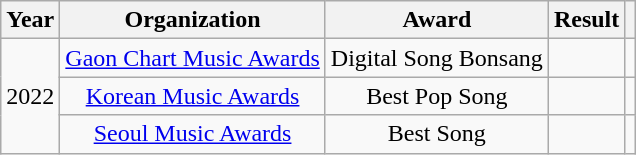<table class="wikitable plainrowheaders" style="text-align:center;">
<tr>
<th scope="col">Year</th>
<th scope="col">Organization</th>
<th scope="col">Award</th>
<th scope="col">Result</th>
<th class="unsortable"></th>
</tr>
<tr>
<td rowspan="3">2022</td>
<td><a href='#'>Gaon Chart Music Awards</a></td>
<td>Digital Song Bonsang</td>
<td></td>
<td></td>
</tr>
<tr>
<td><a href='#'>Korean Music Awards</a></td>
<td>Best Pop Song</td>
<td></td>
<td></td>
</tr>
<tr>
<td><a href='#'>Seoul Music Awards</a></td>
<td>Best Song</td>
<td></td>
<td></td>
</tr>
</table>
